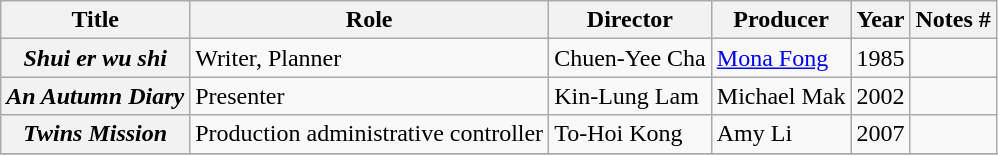<table class="wikitable plainrowheaders sortable">
<tr>
<th scope="col">Title</th>
<th scope="col">Role</th>
<th scope="col">Director</th>
<th scope="col">Producer</th>
<th scope="col">Year</th>
<th scope="col" class="unsortable">Notes #</th>
</tr>
<tr>
<th scope="row"><em>Shui er wu shi</em></th>
<td>Writer, Planner</td>
<td>Chuen-Yee Cha</td>
<td><a href='#'>Mona Fong</a></td>
<td>1985</td>
<td></td>
</tr>
<tr>
<th scope="row"><em>An Autumn Diary</em></th>
<td>Presenter</td>
<td>Kin-Lung Lam</td>
<td>Michael Mak</td>
<td>2002</td>
<td></td>
</tr>
<tr>
<th scope="row"><em>Twins Mission</em></th>
<td>Production administrative controller</td>
<td>To-Hoi Kong</td>
<td>Amy Li</td>
<td>2007</td>
<td></td>
</tr>
<tr>
</tr>
</table>
